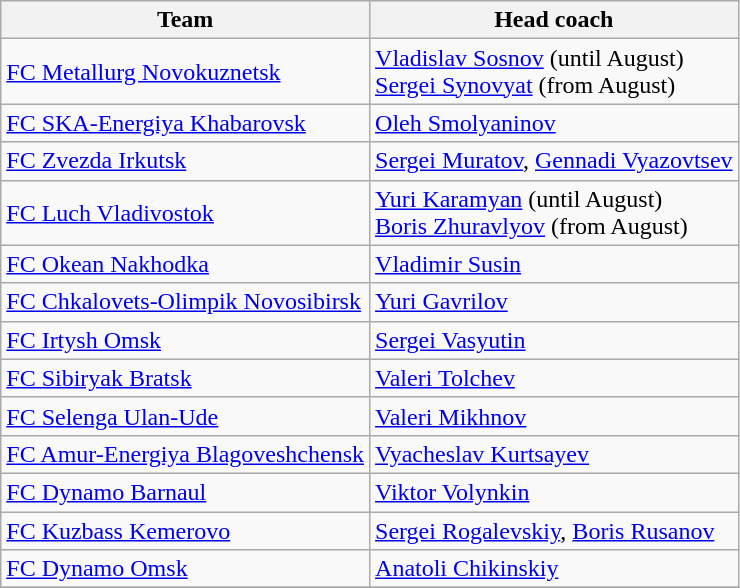<table class="wikitable">
<tr>
<th>Team</th>
<th>Head coach</th>
</tr>
<tr>
<td><a href='#'>FC Metallurg Novokuznetsk</a></td>
<td><a href='#'>Vladislav Sosnov</a> (until August)<br><a href='#'>Sergei Synovyat</a> (from August)</td>
</tr>
<tr>
<td><a href='#'>FC SKA-Energiya Khabarovsk</a></td>
<td> <a href='#'>Oleh Smolyaninov</a></td>
</tr>
<tr>
<td><a href='#'>FC Zvezda Irkutsk</a></td>
<td><a href='#'>Sergei Muratov</a>, <a href='#'>Gennadi Vyazovtsev</a></td>
</tr>
<tr>
<td><a href='#'>FC Luch Vladivostok</a></td>
<td><a href='#'>Yuri Karamyan</a> (until August)<br><a href='#'>Boris Zhuravlyov</a> (from August)</td>
</tr>
<tr>
<td><a href='#'>FC Okean Nakhodka</a></td>
<td><a href='#'>Vladimir Susin</a></td>
</tr>
<tr>
<td><a href='#'>FC Chkalovets-Olimpik Novosibirsk</a></td>
<td><a href='#'>Yuri Gavrilov</a></td>
</tr>
<tr>
<td><a href='#'>FC Irtysh Omsk</a></td>
<td><a href='#'>Sergei Vasyutin</a></td>
</tr>
<tr>
<td><a href='#'>FC Sibiryak Bratsk</a></td>
<td><a href='#'>Valeri Tolchev</a></td>
</tr>
<tr>
<td><a href='#'>FC Selenga Ulan-Ude</a></td>
<td><a href='#'>Valeri Mikhnov</a></td>
</tr>
<tr>
<td><a href='#'>FC Amur-Energiya Blagoveshchensk</a></td>
<td><a href='#'>Vyacheslav Kurtsayev</a></td>
</tr>
<tr>
<td><a href='#'>FC Dynamo Barnaul</a></td>
<td><a href='#'>Viktor Volynkin</a></td>
</tr>
<tr>
<td><a href='#'>FC Kuzbass Kemerovo</a></td>
<td><a href='#'>Sergei Rogalevskiy</a>, <a href='#'>Boris Rusanov</a></td>
</tr>
<tr>
<td><a href='#'>FC Dynamo Omsk</a></td>
<td><a href='#'>Anatoli Chikinskiy</a></td>
</tr>
<tr>
</tr>
</table>
